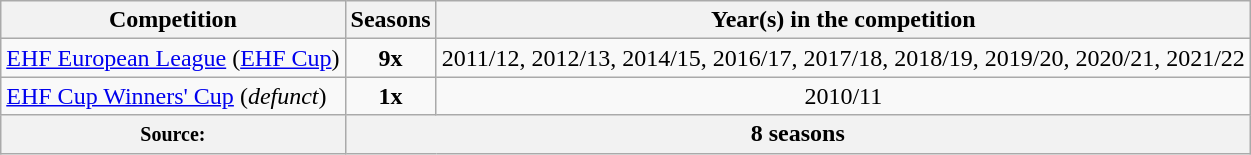<table class="wikitable" style="text-align: center">
<tr>
<th>Competition</th>
<th>Seasons</th>
<th>Year(s) in the competition</th>
</tr>
<tr>
<td align=left><a href='#'>EHF European League</a> (<a href='#'>EHF Cup</a>)</td>
<td><strong>9x</strong></td>
<td>2011/12, 2012/13, 2014/15, 2016/17, 2017/18, 2018/19, 2019/20, 2020/21, 2021/22</td>
</tr>
<tr>
<td align=left><a href='#'>EHF Cup Winners' Cup</a> (<em>defunct</em>)</td>
<td><strong>1x</strong></td>
<td>2010/11</td>
</tr>
<tr>
<th><small>Source: </small></th>
<th colspan="2">8 seasons </th>
</tr>
</table>
